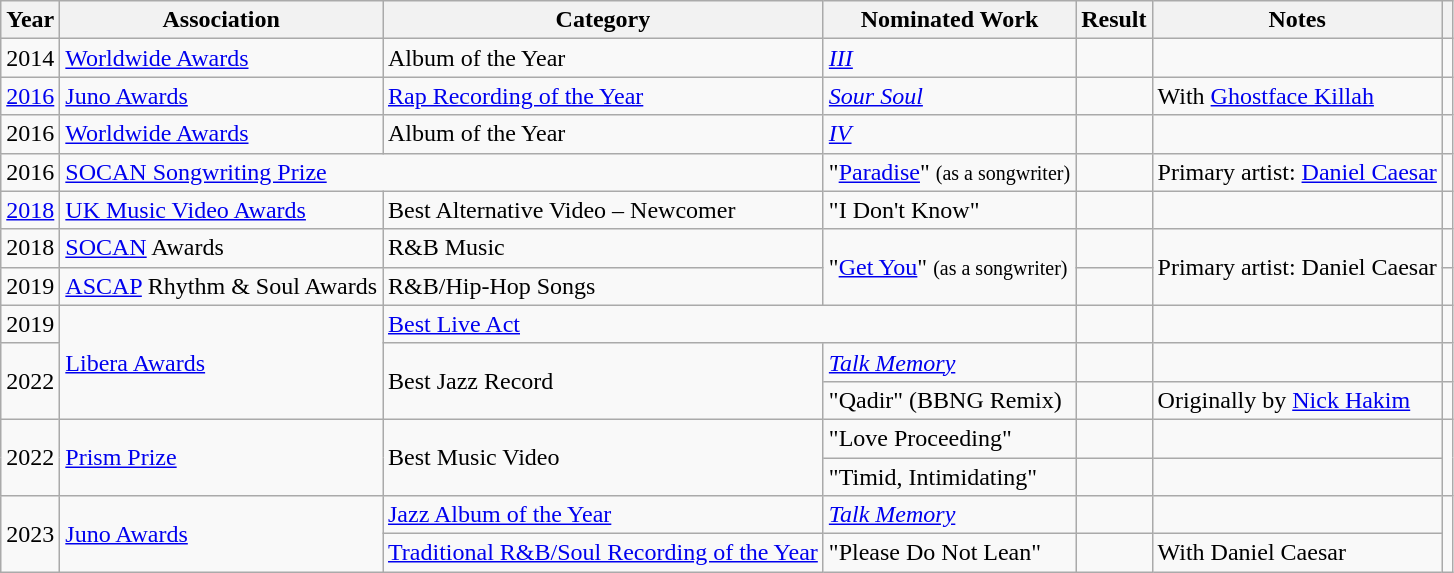<table class="wikitable">
<tr>
<th>Year</th>
<th>Association</th>
<th>Category</th>
<th>Nominated Work</th>
<th>Result</th>
<th>Notes</th>
<th scope="col" class="unsortable"></th>
</tr>
<tr>
<td>2014</td>
<td><a href='#'>Worldwide Awards</a></td>
<td>Album of the Year</td>
<td><em><a href='#'>III</a></em></td>
<td></td>
<td></td>
<td></td>
</tr>
<tr>
<td><a href='#'>2016</a></td>
<td><a href='#'>Juno Awards</a></td>
<td><a href='#'>Rap Recording of the Year</a></td>
<td><em><a href='#'>Sour Soul</a></em></td>
<td></td>
<td>With <a href='#'>Ghostface Killah</a></td>
<td></td>
</tr>
<tr>
<td>2016</td>
<td><a href='#'>Worldwide Awards</a></td>
<td>Album of the Year</td>
<td><em><a href='#'>IV</a></em></td>
<td></td>
<td></td>
<td></td>
</tr>
<tr>
<td>2016</td>
<td colspan="2"><a href='#'>SOCAN Songwriting Prize</a></td>
<td>"<a href='#'>Paradise</a>" <small>(as a songwriter)</small></td>
<td></td>
<td>Primary artist: <a href='#'>Daniel Caesar</a></td>
<td></td>
</tr>
<tr>
<td><a href='#'>2018</a></td>
<td><a href='#'>UK Music Video Awards</a></td>
<td>Best Alternative Video – Newcomer</td>
<td>"I Don't Know"</td>
<td></td>
<td></td>
<td></td>
</tr>
<tr>
<td>2018</td>
<td><a href='#'>SOCAN</a> Awards</td>
<td>R&B Music</td>
<td rowspan="2">"<a href='#'>Get You</a>" <small>(as a songwriter)</small></td>
<td></td>
<td rowspan="2">Primary artist: Daniel Caesar</td>
<td></td>
</tr>
<tr>
<td>2019</td>
<td><a href='#'>ASCAP</a> Rhythm & Soul Awards</td>
<td>R&B/Hip-Hop Songs</td>
<td></td>
<td></td>
</tr>
<tr>
<td>2019</td>
<td rowspan="3"><a href='#'>Libera Awards</a></td>
<td colspan="2"><a href='#'>Best Live Act</a></td>
<td></td>
<td></td>
<td></td>
</tr>
<tr>
<td rowspan="2">2022</td>
<td rowspan="2">Best Jazz Record</td>
<td><em><a href='#'>Talk Memory</a></em></td>
<td></td>
<td></td>
<td></td>
</tr>
<tr>
<td>"Qadir" (BBNG Remix)</td>
<td></td>
<td>Originally by <a href='#'>Nick Hakim</a></td>
<td></td>
</tr>
<tr>
<td rowspan="2">2022</td>
<td rowspan="2"><a href='#'>Prism Prize</a></td>
<td rowspan="2">Best Music Video</td>
<td>"Love Proceeding"</td>
<td></td>
<td></td>
<td rowspan="2"></td>
</tr>
<tr>
<td>"Timid, Intimidating"</td>
<td></td>
<td></td>
</tr>
<tr>
<td rowspan="2">2023</td>
<td rowspan="2"><a href='#'>Juno Awards</a></td>
<td><a href='#'>Jazz Album of the Year</a></td>
<td><em><a href='#'>Talk Memory</a></em></td>
<td></td>
<td></td>
<td rowspan="2"></td>
</tr>
<tr>
<td><a href='#'>Traditional R&B/Soul Recording of the Year</a></td>
<td>"Please Do Not Lean"</td>
<td></td>
<td>With Daniel Caesar</td>
</tr>
</table>
